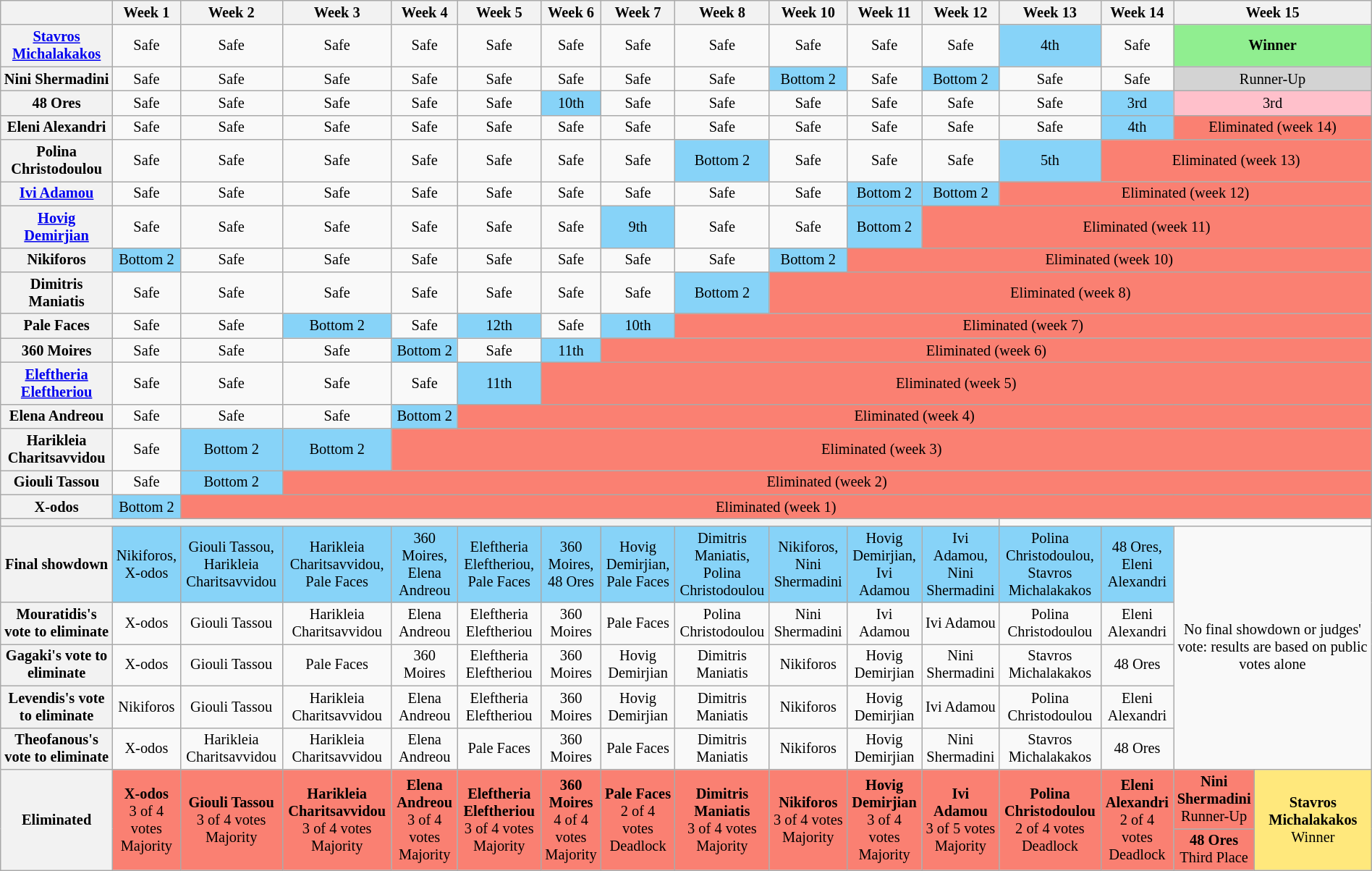<table class="wikitable" style="text-align:center; font-size:85%; width: 100%">
<tr>
<th style="width:12,25%"  scope="col"></th>
<th style="width:6,25%"  scope="col">Week 1</th>
<th style="width:6,25%"  scope="col">Week 2</th>
<th style="width:6,25%"  scope="col">Week 3</th>
<th style="width:6,25%"  scope="col">Week 4</th>
<th style="width:12,5%"  scope="col">Week 5</th>
<th style="width:6,25%"  scope="col">Week 6</th>
<th style="width:6,25%"  scope="col">Week 7</th>
<th style="width:6,25%"  scope="col">Week 8</th>
<th style="width:6,25%"  scope="col">Week 10</th>
<th style="width:6,25%"  scope="col">Week 11</th>
<th style="width:6,25%"  scope="col">Week 12</th>
<th style="width:6,25%"  scope="col">Week 13</th>
<th style="width:6,25%"  scope="col">Week 14</th>
<th style="width:6,25%"  scope="col" colspan="2">Week 15</th>
</tr>
<tr>
<th scope="row"><a href='#'>Stavros Michalakakos</a></th>
<td>Safe</td>
<td>Safe</td>
<td>Safe</td>
<td>Safe</td>
<td>Safe</td>
<td>Safe</td>
<td>Safe</td>
<td>Safe</td>
<td>Safe</td>
<td>Safe</td>
<td>Safe</td>
<td style="background:#87D3F8">4th</td>
<td>Safe</td>
<td colspan="2" style="background:lightgreen"><strong>Winner</strong></td>
</tr>
<tr>
<th scope="row">Nini Shermadini</th>
<td>Safe</td>
<td>Safe</td>
<td>Safe</td>
<td>Safe</td>
<td>Safe</td>
<td>Safe</td>
<td>Safe</td>
<td>Safe</td>
<td style="background:#87D3F8">Bottom 2</td>
<td>Safe</td>
<td style="background:#87D3F8">Bottom 2</td>
<td>Safe</td>
<td>Safe</td>
<td colspan="2" style="background:lightgrey">Runner-Up</td>
</tr>
<tr>
<th scope="row">48 Ores</th>
<td>Safe</td>
<td>Safe</td>
<td>Safe</td>
<td>Safe</td>
<td>Safe</td>
<td style="background:#87D3F8">10th</td>
<td>Safe</td>
<td>Safe</td>
<td>Safe</td>
<td>Safe</td>
<td>Safe</td>
<td>Safe</td>
<td style="background:#87D3F8">3rd</td>
<td colspan="2" style="background:pink">3rd</td>
</tr>
<tr>
<th scope="row">Eleni Alexandri</th>
<td>Safe</td>
<td>Safe</td>
<td>Safe</td>
<td>Safe</td>
<td>Safe</td>
<td>Safe</td>
<td>Safe</td>
<td>Safe</td>
<td>Safe</td>
<td>Safe</td>
<td>Safe</td>
<td>Safe</td>
<td style="background:#87D3F8">4th</td>
<td colspan="2" style="background:salmon">Eliminated (week 14)</td>
</tr>
<tr>
<th scope="row">Polina Christodoulou</th>
<td>Safe</td>
<td>Safe</td>
<td>Safe</td>
<td>Safe</td>
<td>Safe</td>
<td>Safe</td>
<td>Safe</td>
<td style="background:#87D3F8">Bottom 2</td>
<td>Safe</td>
<td>Safe</td>
<td>Safe</td>
<td style="background:#87D3F8">5th</td>
<td colspan="3" style="background:salmon">Eliminated (week 13)</td>
</tr>
<tr>
<th scope="row"><a href='#'>Ivi Adamou</a></th>
<td>Safe</td>
<td>Safe</td>
<td>Safe</td>
<td>Safe</td>
<td>Safe</td>
<td>Safe</td>
<td>Safe</td>
<td>Safe</td>
<td>Safe</td>
<td style="background:#87D3F8">Bottom 2</td>
<td style="background:#87D3F8">Bottom 2</td>
<td colspan="4" style="background:salmon">Eliminated (week 12)</td>
</tr>
<tr>
<th scope="row"><a href='#'>Hovig Demirjian</a></th>
<td>Safe</td>
<td>Safe</td>
<td>Safe</td>
<td>Safe</td>
<td>Safe</td>
<td>Safe</td>
<td style="background:#87D3F8">9th</td>
<td>Safe</td>
<td>Safe</td>
<td style="background:#87D3F8">Bottom 2</td>
<td colspan="5" style="background:salmon">Eliminated (week 11)</td>
</tr>
<tr>
<th scope="row">Nikiforos</th>
<td style="background:#87D3F8">Bottom 2</td>
<td>Safe</td>
<td>Safe</td>
<td>Safe</td>
<td>Safe</td>
<td>Safe</td>
<td>Safe</td>
<td>Safe</td>
<td style="background:#87D3F8">Bottom 2</td>
<td colspan="6" style="background:salmon">Eliminated (week 10)</td>
</tr>
<tr>
<th scope="row">Dimitris Maniatis</th>
<td>Safe</td>
<td>Safe</td>
<td>Safe</td>
<td>Safe</td>
<td>Safe</td>
<td>Safe</td>
<td>Safe</td>
<td style="background:#87D3F8">Bottom 2</td>
<td colspan="7" style="background:salmon">Eliminated (week 8)</td>
</tr>
<tr>
<th scope="row">Pale Faces</th>
<td>Safe</td>
<td>Safe</td>
<td style="background:#87D3F8">Bottom 2</td>
<td>Safe</td>
<td style="background:#87D3F8">12th</td>
<td>Safe</td>
<td style="background:#87D3F8">10th</td>
<td colspan="8" style="background:salmon">Eliminated (week 7)</td>
</tr>
<tr>
<th scope="row">360 Moires</th>
<td>Safe</td>
<td>Safe</td>
<td>Safe</td>
<td style="background:#87D3F8">Bottom 2</td>
<td>Safe</td>
<td style="background:#87D3F8">11th</td>
<td colspan="9" style="background:salmon">Eliminated (week 6)</td>
</tr>
<tr>
<th scope="row"><a href='#'>Eleftheria Eleftheriou</a></th>
<td>Safe</td>
<td>Safe</td>
<td>Safe</td>
<td>Safe</td>
<td style="background:#87D3F8">11th</td>
<td colspan="10" style="background:salmon">Eliminated (week 5)</td>
</tr>
<tr>
<th scope="row">Elena Andreou</th>
<td>Safe</td>
<td>Safe</td>
<td>Safe</td>
<td style="background:#87D3F8">Bottom 2</td>
<td colspan="11" style="background:salmon">Eliminated (week 4)</td>
</tr>
<tr>
<th scope="row">Harikleia Charitsavvidou</th>
<td>Safe</td>
<td style="background:#87D3F8">Bottom 2</td>
<td style="background:#87D3F8">Bottom 2</td>
<td colspan="12" style="background:salmon">Eliminated (week 3)</td>
</tr>
<tr>
<th scope="row">Giouli Tassou</th>
<td>Safe</td>
<td style="background:#87D3F8">Bottom 2</td>
<td colspan="13" style="background:salmon">Eliminated (week 2)</td>
</tr>
<tr>
<th scope="row">X-odos</th>
<td style="background:#87D3F8">Bottom 2</td>
<td colspan="14" style="background:salmon">Eliminated (week 1)</td>
</tr>
<tr>
<th colspan="12"></th>
</tr>
<tr>
<th scope="row">Final showdown</th>
<td style="background:#87D3F8">Nikiforos,<br>X-odos</td>
<td style="background:#87D3F8">Giouli Tassou,<br>Harikleia Charitsavvidou</td>
<td style="background:#87D3F8">Harikleia Charitsavvidou,<br>Pale Faces</td>
<td style="background:#87D3F8">360 Moires,<br>Elena Andreou</td>
<td style="background:#87D3F8">Eleftheria Eleftheriou,<br>Pale Faces</td>
<td style="background:#87D3F8">360 Moires,<br>48 Ores</td>
<td style="background:#87D3F8">Hovig Demirjian,<br>Pale Faces</td>
<td style="background:#87D3F8">Dimitris Maniatis,<br>Polina Christodoulou</td>
<td style="background:#87D3F8">Nikiforos,<br>Nini Shermadini</td>
<td style="background:#87D3F8">Hovig Demirjian,<br>Ivi Adamou</td>
<td style="background:#87D3F8">Ivi Adamou,<br>Nini Shermadini</td>
<td style="background:#87D3F8">Polina Christodoulou,<br>Stavros Michalakakos</td>
<td style="background:#87D3F8">48 Ores,<br>Eleni Alexandri</td>
<td rowspan="5" colspan="2">No final showdown or judges' vote: results are based on public votes alone</td>
</tr>
<tr>
<th scope="row">Mouratidis's vote to eliminate</th>
<td>X-odos</td>
<td>Giouli Tassou</td>
<td>Harikleia Charitsavvidou</td>
<td>Elena Andreou</td>
<td>Eleftheria Eleftheriou</td>
<td>360 Moires</td>
<td>Pale Faces</td>
<td>Polina Christodoulou</td>
<td>Nini Shermadini</td>
<td>Ivi Adamou</td>
<td>Ivi Adamou</td>
<td>Polina Christodoulou</td>
<td>Eleni Alexandri</td>
</tr>
<tr>
<th scope="row">Gagaki's vote to eliminate</th>
<td>X-odos</td>
<td>Giouli Tassou</td>
<td>Pale Faces</td>
<td>360 Moires</td>
<td>Eleftheria Eleftheriou</td>
<td>360 Moires</td>
<td>Hovig Demirjian</td>
<td>Dimitris Maniatis</td>
<td>Nikiforos</td>
<td>Hovig Demirjian</td>
<td>Nini Shermadini</td>
<td>Stavros Michalakakos</td>
<td>48 Ores</td>
</tr>
<tr>
<th scope="row">Levendis's vote to eliminate</th>
<td>Nikiforos</td>
<td>Giouli Tassou</td>
<td>Harikleia Charitsavvidou</td>
<td>Elena Andreou</td>
<td>Eleftheria Eleftheriou</td>
<td>360 Moires</td>
<td>Hovig Demirjian</td>
<td>Dimitris Maniatis</td>
<td>Nikiforos</td>
<td>Hovig Demirjian</td>
<td>Ivi Adamou</td>
<td>Polina Christodoulou</td>
<td>Eleni Alexandri</td>
</tr>
<tr>
<th scope="row">Theofanous's vote to eliminate</th>
<td>X-odos</td>
<td>Harikleia Charitsavvidou</td>
<td>Harikleia Charitsavvidou</td>
<td>Elena Andreou</td>
<td>Pale Faces</td>
<td>360 Moires</td>
<td>Pale Faces</td>
<td>Dimitris Maniatis</td>
<td>Nikiforos</td>
<td>Hovig Demirjian</td>
<td>Nini Shermadini</td>
<td>Stavros Michalakakos</td>
<td>48 Ores</td>
</tr>
<tr>
<th scope="row" rowspan="2">Eliminated</th>
<td style="background:salmon;" rowspan="2"><strong>X-odos</strong><br>3 of 4 votes<br>Majority</td>
<td style="background:salmon;" rowspan="2"><strong>Giouli Tassou</strong><br>3 of 4 votes<br>Majority</td>
<td style="background:salmon;" rowspan="2"><strong>Harikleia Charitsavvidou</strong><br>3 of 4 votes<br>Majority</td>
<td style="background:salmon;" rowspan="2"><strong>Elena Andreou</strong><br>3 of 4 votes<br>Majority</td>
<td style="background:salmon;" rowspan="2"><strong>Eleftheria Eleftheriou</strong><br>3 of 4 votes <br>Majority</td>
<td style="background:salmon;" rowspan="2"><strong>360 Moires</strong><br>4 of 4 votes<br>Majority</td>
<td style="background:salmon;" rowspan="2"><strong>Pale Faces</strong><br>2 of 4 votes<br>Deadlock</td>
<td style="background:salmon;" rowspan="2"><strong>Dimitris Maniatis</strong><br>3 of 4 votes<br>Majority</td>
<td style="background:salmon;" rowspan="2"><strong>Nikiforos</strong><br>3 of 4 votes<br>Majority</td>
<td style="background:salmon;" rowspan="2"><strong>Hovig Demirjian</strong><br>3 of 4 votes<br>Majority</td>
<td style="background:salmon;" rowspan="2"><strong>Ivi Adamou</strong><br>3 of 5 votes<br>Majority</td>
<td style="background:salmon;" rowspan="2"><strong>Polina Christodoulou</strong><br>2 of 4 votes<br>Deadlock</td>
<td style="background:salmon;" rowspan="2"><strong>Eleni Alexandri</strong><br>2 of 4 votes<br>Deadlock</td>
<td style="background:salmon; width:5%;"><strong>Nini Shermadini</strong><br>Runner-Up</td>
<td rowspan="2" style="background:#FFE87C;"><strong>Stavros Michalakakos</strong><br>Winner</td>
</tr>
<tr>
<td style="background:salmon; width:5%;"><strong>48 Ores</strong><br>Third Place</td>
</tr>
</table>
